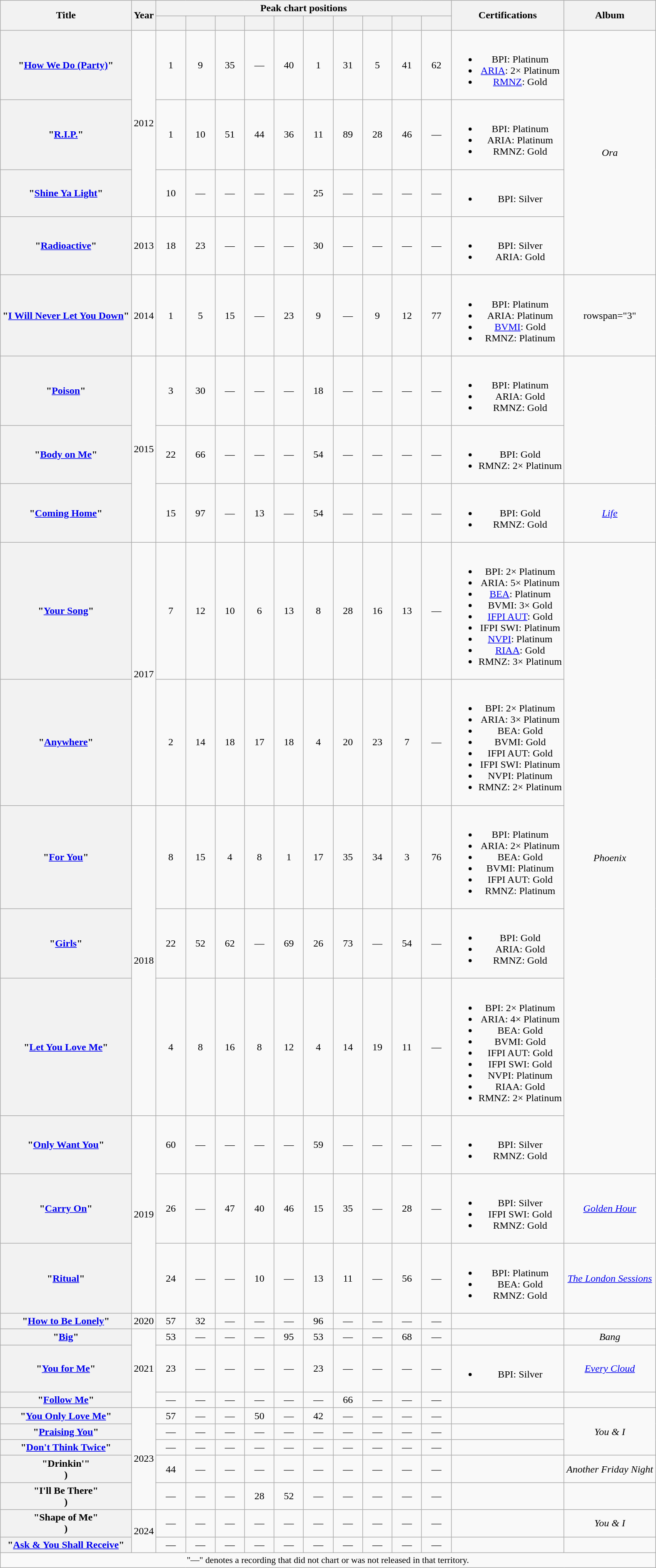<table class="wikitable plainrowheaders" style="text-align:center;">
<tr>
<th scope="col" rowspan="2">Title</th>
<th scope="col" rowspan="2">Year</th>
<th scope="colgroup" colspan="10">Peak chart positions</th>
<th scope="col" rowspan="2">Certifications</th>
<th scope="col" rowspan="2">Album</th>
</tr>
<tr>
<th scope=col style="width:3em; font-size:85%;"><a href='#'></a><br></th>
<th scope=col style="width:3em; font-size:85%;"><a href='#'></a><br></th>
<th scope=col style="width:3em; font-size:85%;"><a href='#'></a><br></th>
<th scope=col style="width:3em; font-size:85%;"><a href='#'></a><br></th>
<th scope=col style="width:3em; font-size:85%;"><a href='#'></a><br></th>
<th scope=col style="width:3em; font-size:85%;"><a href='#'></a><br></th>
<th scope=col style="width:3em; font-size:85%;"><a href='#'></a><br></th>
<th scope=col style="width:3em; font-size:85%;"><a href='#'></a><br></th>
<th scope=col style="width:3em; font-size:85%;"><a href='#'></a><br></th>
<th scope=col style="width:3em; font-size:85%;"><a href='#'></a><br></th>
</tr>
<tr>
<th scope="row">"<a href='#'>How We Do (Party)</a>"</th>
<td rowspan="3">2012</td>
<td>1</td>
<td>9</td>
<td>35</td>
<td>—</td>
<td>40</td>
<td>1</td>
<td>31</td>
<td>5</td>
<td>41</td>
<td>62</td>
<td><br><ul><li>BPI: Platinum</li><li><a href='#'>ARIA</a>: 2× Platinum</li><li><a href='#'>RMNZ</a>: Gold</li></ul></td>
<td rowspan="4"><em>Ora</em></td>
</tr>
<tr>
<th scope="row">"<a href='#'>R.I.P.</a>"<br></th>
<td>1</td>
<td>10</td>
<td>51</td>
<td>44</td>
<td>36</td>
<td>11</td>
<td>89</td>
<td>28</td>
<td>46</td>
<td>—</td>
<td><br><ul><li>BPI: Platinum</li><li>ARIA: Platinum</li><li>RMNZ: Gold</li></ul></td>
</tr>
<tr>
<th scope="row">"<a href='#'>Shine Ya Light</a>"</th>
<td>10</td>
<td>—</td>
<td>—</td>
<td>—</td>
<td>—</td>
<td>25</td>
<td>—</td>
<td>—</td>
<td>—</td>
<td>—</td>
<td><br><ul><li>BPI: Silver</li></ul></td>
</tr>
<tr>
<th scope="row">"<a href='#'>Radioactive</a>"</th>
<td>2013</td>
<td>18</td>
<td>23</td>
<td>—</td>
<td>—</td>
<td>—</td>
<td>30</td>
<td>—</td>
<td>—</td>
<td>—</td>
<td>—</td>
<td><br><ul><li>BPI: Silver</li><li>ARIA: Gold</li></ul></td>
</tr>
<tr>
<th scope="row">"<a href='#'>I Will Never Let You Down</a>"</th>
<td>2014</td>
<td>1</td>
<td>5</td>
<td>15</td>
<td>—</td>
<td>23</td>
<td>9</td>
<td>—</td>
<td>9</td>
<td>12</td>
<td>77</td>
<td><br><ul><li>BPI: Platinum</li><li>ARIA: Platinum</li><li><a href='#'>BVMI</a>: Gold</li><li>RMNZ: Platinum</li></ul></td>
<td>rowspan="3" </td>
</tr>
<tr>
<th scope="row">"<a href='#'>Poison</a>"</th>
<td rowspan="3">2015</td>
<td>3</td>
<td>30</td>
<td>—</td>
<td>—</td>
<td>—</td>
<td>18</td>
<td>—</td>
<td>—</td>
<td>—</td>
<td>—</td>
<td><br><ul><li>BPI: Platinum</li><li>ARIA: Gold</li><li>RMNZ: Gold</li></ul></td>
</tr>
<tr>
<th scope="row">"<a href='#'>Body on Me</a>"<br></th>
<td>22</td>
<td>66</td>
<td>—</td>
<td>—</td>
<td>—</td>
<td>54</td>
<td>—</td>
<td>—</td>
<td>—</td>
<td>—</td>
<td><br><ul><li>BPI: Gold</li><li>RMNZ: 2× Platinum</li></ul></td>
</tr>
<tr>
<th scope="row">"<a href='#'>Coming Home</a>"<br></th>
<td>15</td>
<td>97</td>
<td>—</td>
<td>13</td>
<td>—</td>
<td>54</td>
<td>—</td>
<td>—</td>
<td>—</td>
<td>—</td>
<td><br><ul><li>BPI: Gold</li><li>RMNZ: Gold</li></ul></td>
<td><em><a href='#'>Life</a></em></td>
</tr>
<tr>
<th scope="row">"<a href='#'>Your Song</a>"</th>
<td rowspan="2">2017</td>
<td>7</td>
<td>12</td>
<td>10</td>
<td>6</td>
<td>13</td>
<td>8</td>
<td>28</td>
<td>16</td>
<td>13</td>
<td>—</td>
<td><br><ul><li>BPI: 2× Platinum</li><li>ARIA: 5× Platinum</li><li><a href='#'>BEA</a>: Platinum</li><li>BVMI: 3× Gold</li><li><a href='#'>IFPI AUT</a>: Gold</li><li>IFPI SWI: Platinum</li><li><a href='#'>NVPI</a>: Platinum</li><li><a href='#'>RIAA</a>: Gold</li><li>RMNZ: 3× Platinum</li></ul></td>
<td rowspan="6"><em>Phoenix</em></td>
</tr>
<tr>
<th scope="row">"<a href='#'>Anywhere</a>"</th>
<td>2</td>
<td>14</td>
<td>18</td>
<td>17</td>
<td>18</td>
<td>4</td>
<td>20</td>
<td>23</td>
<td>7</td>
<td>—</td>
<td><br><ul><li>BPI: 2× Platinum</li><li>ARIA: 3× Platinum</li><li>BEA: Gold</li><li>BVMI: Gold</li><li>IFPI AUT: Gold</li><li>IFPI SWI: Platinum</li><li>NVPI: Platinum</li><li>RMNZ: 2× Platinum</li></ul></td>
</tr>
<tr>
<th scope="row">"<a href='#'>For You</a>"<br></th>
<td rowspan="3">2018</td>
<td>8</td>
<td>15</td>
<td>4</td>
<td>8</td>
<td>1</td>
<td>17</td>
<td>35</td>
<td>34</td>
<td>3</td>
<td>76</td>
<td><br><ul><li>BPI: Platinum</li><li>ARIA: 2× Platinum</li><li>BEA: Gold</li><li>BVMI: Platinum</li><li>IFPI AUT: Gold</li><li>RMNZ: Platinum</li></ul></td>
</tr>
<tr>
<th scope="row">"<a href='#'>Girls</a>"<br></th>
<td>22</td>
<td>52</td>
<td>62</td>
<td>—</td>
<td>69</td>
<td>26</td>
<td>73</td>
<td>—</td>
<td>54</td>
<td>—</td>
<td><br><ul><li>BPI: Gold</li><li>ARIA: Gold</li><li>RMNZ: Gold</li></ul></td>
</tr>
<tr>
<th scope="row">"<a href='#'>Let You Love Me</a>"</th>
<td>4</td>
<td>8</td>
<td>16</td>
<td>8</td>
<td>12</td>
<td>4</td>
<td>14</td>
<td>19</td>
<td>11</td>
<td>—</td>
<td><br><ul><li>BPI: 2× Platinum</li><li>ARIA: 4× Platinum</li><li>BEA: Gold</li><li>BVMI: Gold</li><li>IFPI AUT: Gold</li><li>IFPI SWI: Gold</li><li>NVPI: Platinum</li><li>RIAA: Gold</li><li>RMNZ: 2× Platinum</li></ul></td>
</tr>
<tr>
<th scope="row">"<a href='#'>Only Want You</a>"<br></th>
<td rowspan="3">2019</td>
<td>60</td>
<td>—</td>
<td>—</td>
<td>—</td>
<td>—</td>
<td>59</td>
<td>—</td>
<td>—</td>
<td>—</td>
<td>—</td>
<td><br><ul><li>BPI: Silver</li><li>RMNZ: Gold</li></ul></td>
</tr>
<tr>
<th scope="row">"<a href='#'>Carry On</a>"<br></th>
<td>26</td>
<td>—</td>
<td>47</td>
<td>40</td>
<td>46</td>
<td>15</td>
<td>35</td>
<td>—</td>
<td>28</td>
<td>—</td>
<td><br><ul><li>BPI: Silver</li><li>IFPI SWI: Gold</li><li>RMNZ: Gold</li></ul></td>
<td><em><a href='#'>Golden Hour</a></em></td>
</tr>
<tr>
<th scope="row">"<a href='#'>Ritual</a>"<br></th>
<td>24</td>
<td>—</td>
<td>—</td>
<td>10</td>
<td>—</td>
<td>13</td>
<td>11</td>
<td>—</td>
<td>56</td>
<td>—</td>
<td><br><ul><li>BPI: Platinum</li><li>BEA: Gold</li><li>RMNZ: Gold</li></ul></td>
<td><em><a href='#'>The London Sessions</a></em></td>
</tr>
<tr>
<th scope="row">"<a href='#'>How to Be Lonely</a>"</th>
<td>2020</td>
<td>57</td>
<td>32</td>
<td>—</td>
<td>—</td>
<td>—</td>
<td>96</td>
<td>—</td>
<td>—</td>
<td>—</td>
<td>—</td>
<td></td>
<td></td>
</tr>
<tr>
<th scope="row">"<a href='#'>Big</a>"<br></th>
<td rowspan="3">2021</td>
<td>53</td>
<td>—</td>
<td>—</td>
<td>—</td>
<td>95</td>
<td>53</td>
<td>—</td>
<td>—</td>
<td>68</td>
<td>—</td>
<td></td>
<td><em>Bang</em></td>
</tr>
<tr>
<th scope="row">"<a href='#'>You for Me</a>"<br></th>
<td>23</td>
<td>—</td>
<td>—</td>
<td>—</td>
<td>—</td>
<td>23</td>
<td>—</td>
<td>—</td>
<td>—</td>
<td>—</td>
<td><br><ul><li>BPI: Silver</li></ul></td>
<td><em><a href='#'>Every Cloud</a></em></td>
</tr>
<tr>
<th scope="row">"<a href='#'>Follow Me</a>"<br></th>
<td>—</td>
<td>—</td>
<td>—</td>
<td>—</td>
<td>—</td>
<td>—</td>
<td>66</td>
<td>—</td>
<td>—</td>
<td>—</td>
<td></td>
<td></td>
</tr>
<tr>
<th scope="row">"<a href='#'>You Only Love Me</a>"</th>
<td rowspan="5">2023</td>
<td>57</td>
<td>—</td>
<td>—</td>
<td>50</td>
<td>—</td>
<td>42</td>
<td>—</td>
<td>—</td>
<td>—</td>
<td>—</td>
<td></td>
<td rowspan="3"><em>You & I</em></td>
</tr>
<tr>
<th scope="row">"<a href='#'>Praising You</a>"<br></th>
<td>—</td>
<td>—</td>
<td>—</td>
<td>—</td>
<td>—</td>
<td>—</td>
<td>—</td>
<td>—</td>
<td>—</td>
<td>—</td>
<td></td>
</tr>
<tr>
<th scope="row">"<a href='#'>Don't Think Twice</a>"</th>
<td>—</td>
<td>—</td>
<td>—</td>
<td>—</td>
<td>—</td>
<td>—</td>
<td>—</td>
<td>—</td>
<td>—</td>
<td>—</td>
<td></td>
</tr>
<tr>
<th scope="row">"Drinkin'"<br>)</th>
<td>44</td>
<td>—</td>
<td>—</td>
<td>—</td>
<td>—</td>
<td>—</td>
<td>—</td>
<td>—</td>
<td>—</td>
<td>—</td>
<td></td>
<td><em>Another Friday Night</em></td>
</tr>
<tr>
<th scope="row">"I'll Be There"<br>)</th>
<td>—</td>
<td>—</td>
<td>—</td>
<td>28</td>
<td>52</td>
<td>—</td>
<td>—</td>
<td>—</td>
<td>—</td>
<td>—</td>
<td></td>
<td></td>
</tr>
<tr>
<th scope="row">"Shape of Me"<br>)</th>
<td rowspan="2">2024</td>
<td>—</td>
<td>—</td>
<td>—</td>
<td>—</td>
<td>—</td>
<td>—</td>
<td>—</td>
<td>—</td>
<td>—</td>
<td>—</td>
<td></td>
<td><em>You & I</em></td>
</tr>
<tr>
<th scope="row">"<a href='#'>Ask & You Shall Receive</a>"</th>
<td>—</td>
<td>—</td>
<td>—</td>
<td>—</td>
<td>—</td>
<td>—</td>
<td>—</td>
<td>—</td>
<td>—</td>
<td>—</td>
<td></td>
<td></td>
</tr>
<tr>
<td colspan="15" style="font-size:90%">"—" denotes a recording that did not chart or was not released in that territory.</td>
</tr>
</table>
